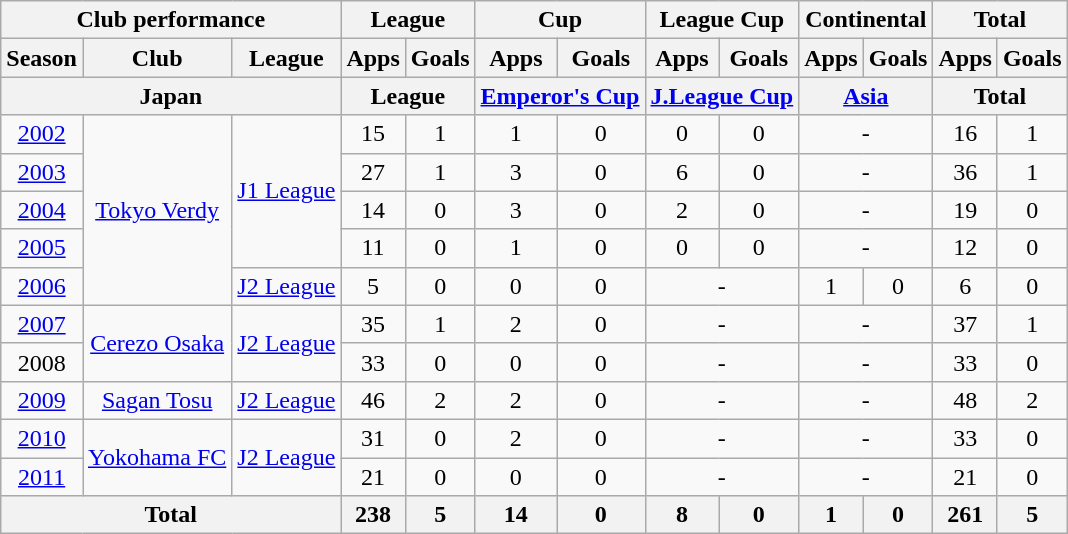<table class="wikitable" style="text-align:center;">
<tr>
<th colspan=3>Club performance</th>
<th colspan=2>League</th>
<th colspan=2>Cup</th>
<th colspan=2>League Cup</th>
<th colspan=2>Continental</th>
<th colspan=2>Total</th>
</tr>
<tr>
<th>Season</th>
<th>Club</th>
<th>League</th>
<th>Apps</th>
<th>Goals</th>
<th>Apps</th>
<th>Goals</th>
<th>Apps</th>
<th>Goals</th>
<th>Apps</th>
<th>Goals</th>
<th>Apps</th>
<th>Goals</th>
</tr>
<tr>
<th colspan=3>Japan</th>
<th colspan=2>League</th>
<th colspan=2><a href='#'>Emperor's Cup</a></th>
<th colspan=2><a href='#'>J.League Cup</a></th>
<th colspan=2><a href='#'>Asia</a></th>
<th colspan=2>Total</th>
</tr>
<tr>
<td><a href='#'>2002</a></td>
<td rowspan="5"><a href='#'>Tokyo Verdy</a></td>
<td rowspan="4"><a href='#'>J1 League</a></td>
<td>15</td>
<td>1</td>
<td>1</td>
<td>0</td>
<td>0</td>
<td>0</td>
<td colspan="2">-</td>
<td>16</td>
<td>1</td>
</tr>
<tr>
<td><a href='#'>2003</a></td>
<td>27</td>
<td>1</td>
<td>3</td>
<td>0</td>
<td>6</td>
<td>0</td>
<td colspan="2">-</td>
<td>36</td>
<td>1</td>
</tr>
<tr>
<td><a href='#'>2004</a></td>
<td>14</td>
<td>0</td>
<td>3</td>
<td>0</td>
<td>2</td>
<td>0</td>
<td colspan="2">-</td>
<td>19</td>
<td>0</td>
</tr>
<tr>
<td><a href='#'>2005</a></td>
<td>11</td>
<td>0</td>
<td>1</td>
<td>0</td>
<td>0</td>
<td>0</td>
<td colspan="2">-</td>
<td>12</td>
<td>0</td>
</tr>
<tr>
<td><a href='#'>2006</a></td>
<td><a href='#'>J2 League</a></td>
<td>5</td>
<td>0</td>
<td>0</td>
<td>0</td>
<td colspan="2">-</td>
<td>1</td>
<td>0</td>
<td>6</td>
<td>0</td>
</tr>
<tr>
<td><a href='#'>2007</a></td>
<td rowspan="2"><a href='#'>Cerezo Osaka</a></td>
<td rowspan="2"><a href='#'>J2 League</a></td>
<td>35</td>
<td>1</td>
<td>2</td>
<td>0</td>
<td colspan="2">-</td>
<td colspan="2">-</td>
<td>37</td>
<td>1</td>
</tr>
<tr>
<td>2008</td>
<td>33</td>
<td>0</td>
<td>0</td>
<td>0</td>
<td colspan="2">-</td>
<td colspan="2">-</td>
<td>33</td>
<td>0</td>
</tr>
<tr>
<td><a href='#'>2009</a></td>
<td><a href='#'>Sagan Tosu</a></td>
<td><a href='#'>J2 League</a></td>
<td>46</td>
<td>2</td>
<td>2</td>
<td>0</td>
<td colspan="2">-</td>
<td colspan="2">-</td>
<td>48</td>
<td>2</td>
</tr>
<tr>
<td><a href='#'>2010</a></td>
<td rowspan="2"><a href='#'>Yokohama FC</a></td>
<td rowspan="2"><a href='#'>J2 League</a></td>
<td>31</td>
<td>0</td>
<td>2</td>
<td>0</td>
<td colspan="2">-</td>
<td colspan="2">-</td>
<td>33</td>
<td>0</td>
</tr>
<tr>
<td><a href='#'>2011</a></td>
<td>21</td>
<td>0</td>
<td>0</td>
<td>0</td>
<td colspan="2">-</td>
<td colspan="2">-</td>
<td>21</td>
<td>0</td>
</tr>
<tr>
<th colspan=3>Total</th>
<th>238</th>
<th>5</th>
<th>14</th>
<th>0</th>
<th>8</th>
<th>0</th>
<th>1</th>
<th>0</th>
<th>261</th>
<th>5</th>
</tr>
</table>
